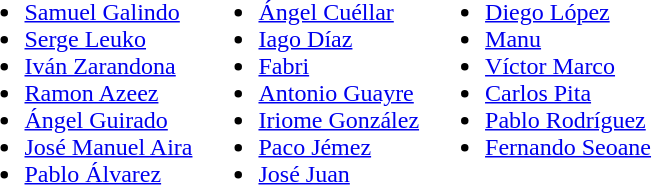<table>
<tr style="vertical-align: top;">
<td><br><ul><li> <a href='#'>Samuel Galindo</a></li><li> <a href='#'>Serge Leuko</a></li><li> <a href='#'>Iván Zarandona</a></li><li> <a href='#'>Ramon Azeez</a></li><li> <a href='#'>Ángel Guirado</a></li><li> <a href='#'>José Manuel Aira</a></li><li> <a href='#'>Pablo Álvarez</a></li></ul></td>
<td><br><ul><li> <a href='#'>Ángel Cuéllar</a></li><li> <a href='#'>Iago Díaz</a></li><li> <a href='#'>Fabri</a></li><li> <a href='#'>Antonio Guayre</a></li><li> <a href='#'>Iriome González</a></li><li> <a href='#'>Paco Jémez</a></li><li> <a href='#'>José Juan</a></li></ul></td>
<td><br><ul><li> <a href='#'>Diego López</a></li><li> <a href='#'>Manu</a></li><li> <a href='#'>Víctor Marco</a></li><li> <a href='#'>Carlos Pita</a></li><li> <a href='#'>Pablo Rodríguez</a></li><li> <a href='#'>Fernando Seoane</a></li></ul></td>
</tr>
</table>
